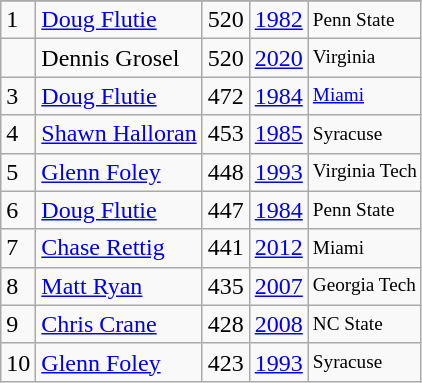<table class="wikitable">
<tr>
</tr>
<tr>
<td>1</td>
<td><a href='#'>Doug Flutie</a></td>
<td>520</td>
<td><a href='#'>1982</a></td>
<td style="font-size:80%;">Penn State</td>
</tr>
<tr>
<td></td>
<td>Dennis Grosel</td>
<td>520</td>
<td><a href='#'>2020</a></td>
<td style="font-size:80%;">Virginia</td>
</tr>
<tr>
<td>3</td>
<td><a href='#'>Doug Flutie</a></td>
<td>472</td>
<td><a href='#'>1984</a></td>
<td style="font-size:80%;"><a href='#'>Miami</a></td>
</tr>
<tr>
<td>4</td>
<td><a href='#'>Shawn Halloran</a></td>
<td>453</td>
<td><a href='#'>1985</a></td>
<td style="font-size:80%;">Syracuse</td>
</tr>
<tr>
<td>5</td>
<td><a href='#'>Glenn Foley</a></td>
<td>448</td>
<td><a href='#'>1993</a></td>
<td style="font-size:80%;">Virginia Tech</td>
</tr>
<tr>
<td>6</td>
<td><a href='#'>Doug Flutie</a></td>
<td>447</td>
<td><a href='#'>1984</a></td>
<td style="font-size:80%;">Penn State</td>
</tr>
<tr>
<td>7</td>
<td><a href='#'>Chase Rettig</a></td>
<td>441</td>
<td><a href='#'>2012</a></td>
<td style="font-size:80%;">Miami</td>
</tr>
<tr>
<td>8</td>
<td><a href='#'>Matt Ryan</a></td>
<td>435</td>
<td><a href='#'>2007</a></td>
<td style="font-size:80%;">Georgia Tech</td>
</tr>
<tr>
<td>9</td>
<td><a href='#'>Chris Crane</a></td>
<td>428</td>
<td><a href='#'>2008</a></td>
<td style="font-size:80%;">NC State</td>
</tr>
<tr>
<td>10</td>
<td><a href='#'>Glenn Foley</a></td>
<td>423</td>
<td><a href='#'>1993</a></td>
<td style="font-size:80%;">Syracuse</td>
</tr>
</table>
